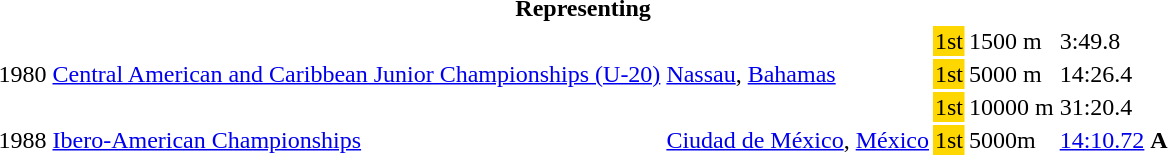<table>
<tr>
<th colspan="6">Representing </th>
</tr>
<tr>
<td rowspan = "3">1980</td>
<td rowspan = "3"><a href='#'>Central American and Caribbean Junior Championships (U-20)</a></td>
<td rowspan = "3"><a href='#'>Nassau</a>, <a href='#'>Bahamas</a></td>
<td bgcolor=gold>1st</td>
<td>1500 m</td>
<td>3:49.8</td>
</tr>
<tr>
<td bgcolor=gold>1st</td>
<td>5000 m</td>
<td>14:26.4</td>
</tr>
<tr>
<td bgcolor=gold>1st</td>
<td>10000 m</td>
<td>31:20.4</td>
</tr>
<tr>
<td>1988</td>
<td><a href='#'>Ibero-American Championships</a></td>
<td><a href='#'>Ciudad de México</a>, <a href='#'>México</a></td>
<td bgcolor=gold>1st</td>
<td>5000m</td>
<td><a href='#'>14:10.72</a> <strong>A</strong></td>
</tr>
</table>
